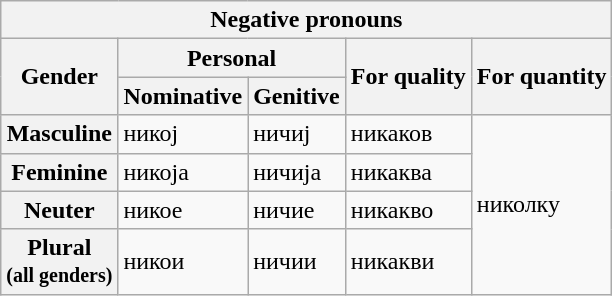<table class="wikitable">
<tr>
<th colspan="5">Negative pronouns</th>
</tr>
<tr>
<th rowspan="2">Gender</th>
<th colspan="2">Personal</th>
<th rowspan="2">For quality</th>
<th rowspan="2">For quantity</th>
</tr>
<tr>
<th>Nominative</th>
<th>Genitive</th>
</tr>
<tr>
<th>Masculine</th>
<td>никој</td>
<td>ничиј</td>
<td>никаков</td>
<td rowspan="4">николку</td>
</tr>
<tr>
<th>Feminine</th>
<td>никоја</td>
<td>ничија</td>
<td>никаква</td>
</tr>
<tr>
<th>Neuter</th>
<td>никое</td>
<td>ничие</td>
<td>никакво</td>
</tr>
<tr>
<th>Plural<br><small>(all genders)</small></th>
<td>никои</td>
<td>ничии</td>
<td>никакви</td>
</tr>
</table>
